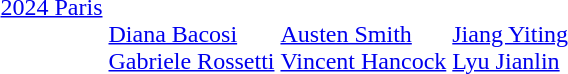<table>
<tr valign="top">
<td><a href='#'>2024 Paris</a><br></td>
<td><br><a href='#'>Diana Bacosi</a><br><a href='#'>Gabriele Rossetti</a></td>
<td><br><a href='#'>Austen Smith</a><br><a href='#'>Vincent Hancock</a></td>
<td> <br> <a href='#'>Jiang Yiting</a> <br> <a href='#'>Lyu Jianlin</a></td>
</tr>
</table>
